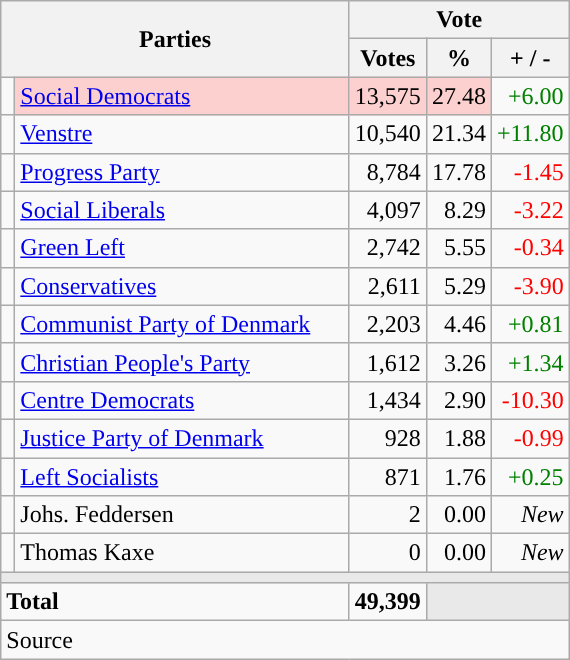<table class="wikitable" style="text-align:right;">
<tr>
<th style="text-align:centre;" rowspan="2" colspan="2" width="225">Parties</th>
<th colspan="3">Vote</th>
</tr>
<tr>
<th width="15">Votes</th>
<th width="15">%</th>
<th width="15">+ / -</th>
</tr>
<tr>
<td width="2" style="color:inherit;background:"></td>
<td bgcolor=#fbd0ce  align="left"><a href='#'>Social Democrats</a></td>
<td bgcolor=#fbd0ce>13,575</td>
<td bgcolor=#fbd0ce>27.48</td>
<td style=color:green;>+6.00</td>
</tr>
<tr>
<td width="2" style="color:inherit;background:"></td>
<td align="left"><a href='#'>Venstre</a></td>
<td>10,540</td>
<td>21.34</td>
<td style=color:green;>+11.80</td>
</tr>
<tr>
<td width="2" style="color:inherit;background:"></td>
<td align="left"><a href='#'>Progress Party</a></td>
<td>8,784</td>
<td>17.78</td>
<td style=color:red;>-1.45</td>
</tr>
<tr>
<td width="2" style="color:inherit;background:"></td>
<td align="left"><a href='#'>Social Liberals</a></td>
<td>4,097</td>
<td>8.29</td>
<td style=color:red;>-3.22</td>
</tr>
<tr>
<td width="2" style="color:inherit;background:"></td>
<td align="left"><a href='#'>Green Left</a></td>
<td>2,742</td>
<td>5.55</td>
<td style=color:red;>-0.34</td>
</tr>
<tr>
<td width="2" style="color:inherit;background:"></td>
<td align="left"><a href='#'>Conservatives</a></td>
<td>2,611</td>
<td>5.29</td>
<td style=color:red;>-3.90</td>
</tr>
<tr>
<td width="2" style="color:inherit;background:"></td>
<td align="left"><a href='#'>Communist Party of Denmark</a></td>
<td>2,203</td>
<td>4.46</td>
<td style=color:green;>+0.81</td>
</tr>
<tr>
<td width="2" style="color:inherit;background:"></td>
<td align="left"><a href='#'>Christian People's Party</a></td>
<td>1,612</td>
<td>3.26</td>
<td style=color:green;>+1.34</td>
</tr>
<tr>
<td width="2" style="color:inherit;background:"></td>
<td align="left"><a href='#'>Centre Democrats</a></td>
<td>1,434</td>
<td>2.90</td>
<td style=color:red;>-10.30</td>
</tr>
<tr>
<td width="2" style="color:inherit;background:"></td>
<td align="left"><a href='#'>Justice Party of Denmark</a></td>
<td>928</td>
<td>1.88</td>
<td style=color:red;>-0.99</td>
</tr>
<tr>
<td width="2" style="color:inherit;background:"></td>
<td align="left"><a href='#'>Left Socialists</a></td>
<td>871</td>
<td>1.76</td>
<td style=color:green;>+0.25</td>
</tr>
<tr>
<td width="2" style="color:inherit;background:"></td>
<td align="left">Johs. Feddersen</td>
<td>2</td>
<td>0.00</td>
<td><em>New</em></td>
</tr>
<tr>
<td width="2" style="color:inherit;background:"></td>
<td align="left">Thomas Kaxe</td>
<td>0</td>
<td>0.00</td>
<td><em>New</em></td>
</tr>
<tr>
<td colspan="7" bgcolor="#E9E9E9"></td>
</tr>
<tr>
<td align="left" colspan="2"><strong>Total</strong></td>
<td><strong>49,399</strong></td>
<td bgcolor="#E9E9E9" colspan="2"></td>
</tr>
<tr>
<td align="left" colspan="6">Source</td>
</tr>
</table>
